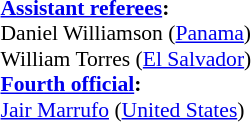<table width=50% style="font-size: 90%">
<tr>
<td><br><strong><a href='#'>Assistant referees</a>:</strong>
<br>Daniel Williamson (<a href='#'>Panama</a>)
<br>William Torres (<a href='#'>El Salvador</a>)
<br><strong><a href='#'>Fourth official</a>:</strong>
<br><a href='#'>Jair Marrufo</a> (<a href='#'>United States</a>)</td>
</tr>
</table>
